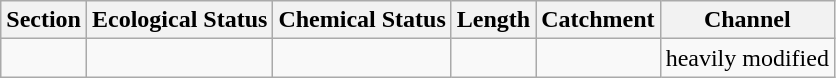<table class="wikitable">
<tr>
<th>Section</th>
<th>Ecological Status</th>
<th>Chemical Status</th>
<th>Length</th>
<th>Catchment</th>
<th>Channel</th>
</tr>
<tr>
<td></td>
<td></td>
<td></td>
<td></td>
<td></td>
<td>heavily modified</td>
</tr>
</table>
